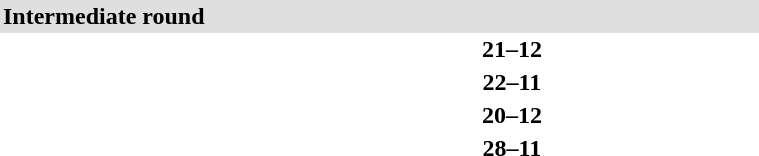<table cellpadding=2 cellspacing=0 width=40%>
<tr>
<td colspan=3 align=left style="background:#dfdfdf;"><strong>Intermediate round</strong></td>
</tr>
<tr>
<td width=40% align=right></td>
<td align=center><strong>21–12</strong></td>
<td></td>
</tr>
<tr>
<td width=40% align=right></td>
<td align=center><strong>22–11</strong></td>
<td></td>
</tr>
<tr>
<td width=40% align=right></td>
<td align=center><strong>20–12</strong></td>
<td></td>
</tr>
<tr>
<td width=40% align=right></td>
<td align=center><strong>28–11</strong></td>
<td></td>
</tr>
</table>
